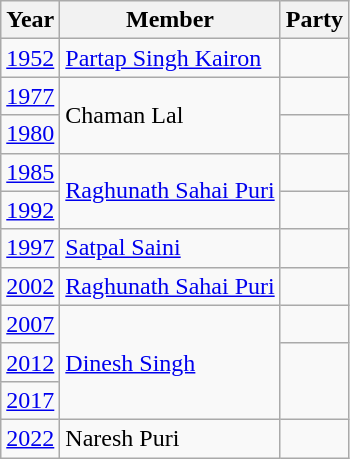<table class="wikitable sortable">
<tr>
<th>Year</th>
<th>Member</th>
<th colspan="2">Party</th>
</tr>
<tr>
<td><a href='#'>1952</a></td>
<td><a href='#'>Partap Singh Kairon</a></td>
<td></td>
</tr>
<tr>
<td><a href='#'>1977</a></td>
<td rowspan="2">Chaman Lal</td>
</tr>
<tr>
<td><a href='#'>1980</a></td>
<td></td>
</tr>
<tr>
<td><a href='#'>1985</a></td>
<td rowspan="2"><a href='#'>Raghunath Sahai Puri</a></td>
<td></td>
</tr>
<tr>
<td><a href='#'>1992</a></td>
</tr>
<tr>
<td><a href='#'>1997</a></td>
<td><a href='#'>Satpal Saini</a></td>
<td></td>
</tr>
<tr>
<td><a href='#'>2002</a></td>
<td><a href='#'>Raghunath Sahai Puri</a></td>
<td></td>
</tr>
<tr>
<td><a href='#'>2007</a></td>
<td rowspan="3"><a href='#'>Dinesh Singh</a></td>
<td></td>
</tr>
<tr>
<td><a href='#'>2012</a></td>
</tr>
<tr>
<td><a href='#'>2017</a></td>
</tr>
<tr>
<td><a href='#'>2022</a></td>
<td>Naresh Puri</td>
<td></td>
</tr>
</table>
